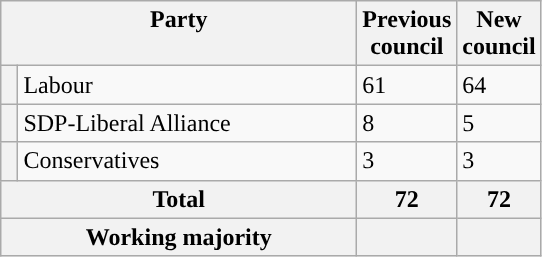<table class="wikitable">
<tr>
<th valign=top colspan="2" style="width: 230px">Party</th>
<th valign=top style="width: 30px">Previous council</th>
<th valign=top style="width: 30px">New council</th>
</tr>
<tr>
<th style="background-color: "></th>
<td>Labour</td>
<td>61</td>
<td>64</td>
</tr>
<tr>
<th style="background-color: "></th>
<td>SDP-Liberal Alliance</td>
<td>8</td>
<td>5</td>
</tr>
<tr>
<th style="background-color: "></th>
<td>Conservatives</td>
<td>3</td>
<td>3</td>
</tr>
<tr>
<th colspan=2>Total</th>
<th style="text-align: center">72</th>
<th colspan=3>72</th>
</tr>
<tr>
<th colspan=2>Working majority</th>
<th></th>
<th></th>
</tr>
</table>
